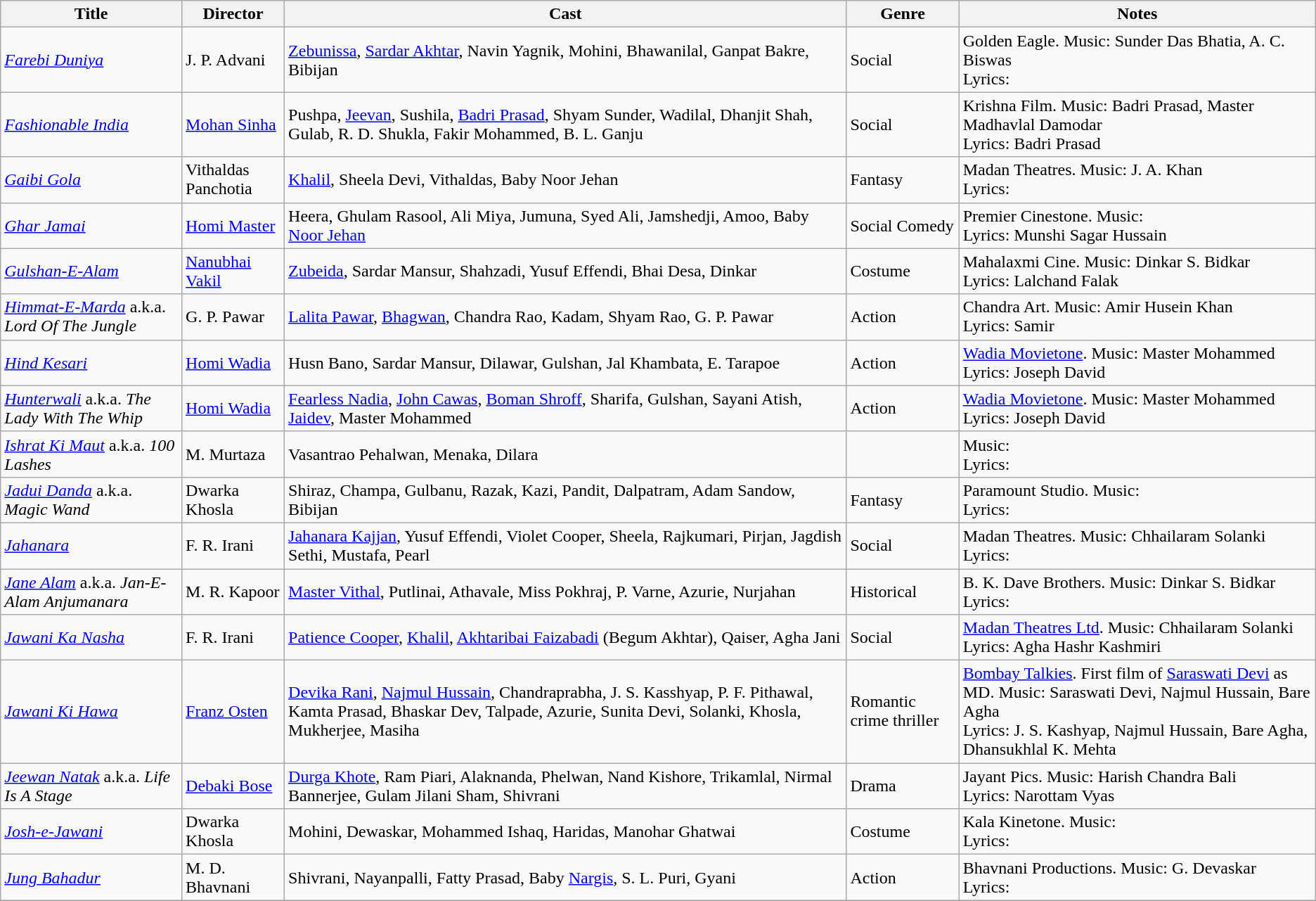<table class="wikitable">
<tr>
<th>Title</th>
<th>Director</th>
<th>Cast</th>
<th>Genre</th>
<th>Notes</th>
</tr>
<tr>
<td><em><a href='#'>Farebi Duniya</a></em></td>
<td>J. P. Advani</td>
<td><a href='#'>Zebunissa</a>, <a href='#'>Sardar Akhtar</a>, Navin Yagnik, Mohini, Bhawanilal, Ganpat Bakre, Bibijan</td>
<td>Social</td>
<td>Golden Eagle.  Music: Sunder Das Bhatia, A. C. Biswas<br>Lyrics:</td>
</tr>
<tr>
<td><em><a href='#'>Fashionable India</a></em></td>
<td><a href='#'>Mohan Sinha</a></td>
<td>Pushpa, <a href='#'>Jeevan</a>, Sushila, <a href='#'>Badri Prasad</a>, Shyam Sunder, Wadilal, Dhanjit Shah, Gulab, R. D. Shukla, Fakir Mohammed, B. L. Ganju</td>
<td>Social</td>
<td>Krishna Film.  Music: Badri Prasad, Master Madhavlal Damodar<br>Lyrics: Badri Prasad</td>
</tr>
<tr>
<td><em><a href='#'>Gaibi Gola</a></em></td>
<td>Vithaldas Panchotia</td>
<td><a href='#'>Khalil</a>, Sheela Devi, Vithaldas, Baby Noor Jehan</td>
<td>Fantasy</td>
<td>Madan Theatres. Music: J. A. Khan<br>Lyrics:</td>
</tr>
<tr>
<td><em><a href='#'>Ghar Jamai</a></em></td>
<td><a href='#'>Homi Master</a></td>
<td>Heera, Ghulam Rasool, Ali Miya, Jumuna, Syed Ali, Jamshedji, Amoo, Baby <a href='#'>Noor Jehan</a></td>
<td>Social Comedy</td>
<td>Premier Cinestone.  Music: <br>Lyrics: Munshi Sagar Hussain</td>
</tr>
<tr>
<td><em><a href='#'>Gulshan-E-Alam</a></em></td>
<td><a href='#'>Nanubhai Vakil</a></td>
<td><a href='#'>Zubeida</a>, Sardar Mansur, Shahzadi, Yusuf Effendi, Bhai Desa, Dinkar</td>
<td>Costume</td>
<td>Mahalaxmi Cine. Music: Dinkar S. Bidkar<br>Lyrics: Lalchand Falak</td>
</tr>
<tr>
<td><em><a href='#'>Himmat-E-Marda</a></em> a.k.a. <em>Lord Of The Jungle</em></td>
<td>G. P. Pawar</td>
<td><a href='#'>Lalita Pawar</a>, <a href='#'>Bhagwan</a>, Chandra Rao, Kadam, Shyam Rao, G. P. Pawar</td>
<td>Action</td>
<td>Chandra Art.  Music: Amir Husein Khan<br>Lyrics: Samir</td>
</tr>
<tr>
<td><em><a href='#'>Hind Kesari</a></em></td>
<td><a href='#'>Homi Wadia</a></td>
<td>Husn Bano, Sardar Mansur, Dilawar, Gulshan, Jal Khambata, E. Tarapoe</td>
<td>Action</td>
<td><a href='#'>Wadia Movietone</a>. Music: Master Mohammed<br>Lyrics: Joseph David</td>
</tr>
<tr>
<td><em><a href='#'>Hunterwali</a></em> a.k.a. <em>The Lady With The Whip</em></td>
<td><a href='#'>Homi Wadia</a></td>
<td><a href='#'>Fearless Nadia</a>, <a href='#'>John Cawas</a>, <a href='#'>Boman Shroff</a>, Sharifa, Gulshan, Sayani Atish, <a href='#'>Jaidev</a>, Master Mohammed</td>
<td>Action</td>
<td><a href='#'>Wadia Movietone</a>. Music: Master Mohammed<br>Lyrics: Joseph David</td>
</tr>
<tr>
<td><em><a href='#'>Ishrat Ki Maut</a></em> a.k.a. <em>100 Lashes</em></td>
<td>M. Murtaza</td>
<td>Vasantrao Pehalwan, Menaka, Dilara</td>
<td></td>
<td>Music: <br>Lyrics:</td>
</tr>
<tr>
<td><em><a href='#'>Jadui Danda</a></em> a.k.a. <em>Magic Wand</em></td>
<td>Dwarka Khosla</td>
<td>Shiraz, Champa, Gulbanu, Razak, Kazi, Pandit, Dalpatram, Adam Sandow, Bibijan</td>
<td>Fantasy</td>
<td>Paramount Studio. Music: <br>Lyrics:</td>
</tr>
<tr>
<td><em><a href='#'>Jahanara</a></em></td>
<td>F. R. Irani</td>
<td><a href='#'>Jahanara Kajjan</a>, Yusuf Effendi, Violet Cooper, Sheela, Rajkumari, Pirjan, Jagdish Sethi, Mustafa, Pearl</td>
<td>Social</td>
<td>Madan Theatres. Music: Chhailaram Solanki<br>Lyrics:</td>
</tr>
<tr>
<td><em><a href='#'>Jane Alam</a></em>  a.k.a. <em>Jan-E-Alam Anjumanara</em></td>
<td>M. R. Kapoor</td>
<td><a href='#'>Master Vithal</a>, Putlinai, Athavale, Miss Pokhraj, P. Varne, Azurie, Nurjahan</td>
<td>Historical</td>
<td>B. K. Dave Brothers. Music: Dinkar S. Bidkar<br>Lyrics:</td>
</tr>
<tr>
<td><em><a href='#'>Jawani Ka Nasha</a></em></td>
<td>F. R. Irani</td>
<td><a href='#'>Patience Cooper</a>, <a href='#'>Khalil</a>, <a href='#'>Akhtaribai Faizabadi</a> (Begum Akhtar), Qaiser, Agha Jani</td>
<td>Social</td>
<td><a href='#'>Madan Theatres Ltd</a>.  Music: Chhailaram Solanki<br>Lyrics: Agha Hashr Kashmiri</td>
</tr>
<tr>
<td><em><a href='#'>Jawani Ki Hawa</a></em></td>
<td><a href='#'>Franz Osten</a></td>
<td><a href='#'>Devika Rani</a>, <a href='#'>Najmul Hussain</a>, Chandraprabha, J. S. Kasshyap, P. F. Pithawal, Kamta Prasad, Bhaskar Dev, Talpade, Azurie, Sunita Devi, Solanki, Khosla, Mukherjee, Masiha</td>
<td>Romantic crime thriller</td>
<td><a href='#'>Bombay Talkies</a>. First film of <a href='#'>Saraswati Devi</a> as MD. Music: Saraswati Devi, Najmul Hussain, Bare Agha<br>Lyrics: J. S. Kashyap, Najmul Hussain, Bare Agha, Dhansukhlal K. Mehta</td>
</tr>
<tr>
<td><em><a href='#'>Jeewan Natak</a></em> a.k.a. <em>Life Is A Stage</em></td>
<td><a href='#'>Debaki Bose</a></td>
<td><a href='#'>Durga Khote</a>, Ram Piari, Alaknanda, Phelwan, Nand Kishore, Trikamlal, Nirmal Bannerjee, Gulam Jilani Sham, Shivrani</td>
<td>Drama</td>
<td>Jayant Pics. Music: Harish Chandra Bali<br>Lyrics: Narottam Vyas</td>
</tr>
<tr>
<td><em><a href='#'>Josh-e-Jawani</a></em></td>
<td>Dwarka Khosla</td>
<td>Mohini, Dewaskar, Mohammed Ishaq,  Haridas, Manohar Ghatwai</td>
<td>Costume</td>
<td>Kala Kinetone. Music: <br>Lyrics:</td>
</tr>
<tr>
<td><em><a href='#'>Jung Bahadur</a></em></td>
<td>M. D. Bhavnani</td>
<td>Shivrani, Nayanpalli, Fatty Prasad, Baby <a href='#'>Nargis</a>, S. L. Puri, Gyani</td>
<td>Action</td>
<td>Bhavnani Productions. Music: G. Devaskar<br>Lyrics:</td>
</tr>
<tr>
</tr>
</table>
